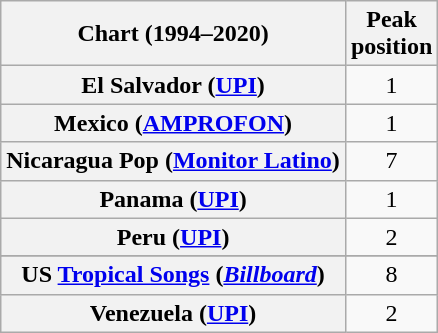<table class="wikitable sortable plainrowheaders">
<tr>
<th>Chart (1994–2020)</th>
<th>Peak<br>position</th>
</tr>
<tr>
<th scope="row">El Salvador (<a href='#'>UPI</a>)</th>
<td style="text-align:center;">1</td>
</tr>
<tr>
<th scope="row">Mexico (<a href='#'>AMPROFON</a>)</th>
<td style="text-align:center;">1</td>
</tr>
<tr>
<th scope="row">Nicaragua Pop (<a href='#'>Monitor Latino</a>)</th>
<td style="text-align:center;">7</td>
</tr>
<tr>
<th scope="row">Panama (<a href='#'>UPI</a>)</th>
<td style="text-align:center;">1</td>
</tr>
<tr>
<th scope="row">Peru (<a href='#'>UPI</a>)</th>
<td style="text-align:center;">2</td>
</tr>
<tr>
</tr>
<tr>
</tr>
<tr>
<th scope="row">US <a href='#'>Tropical Songs</a> (<em><a href='#'>Billboard</a></em>)</th>
<td style="text-align:center;">8</td>
</tr>
<tr>
<th scope="row">Venezuela (<a href='#'>UPI</a>)</th>
<td style="text-align:center;">2</td>
</tr>
</table>
